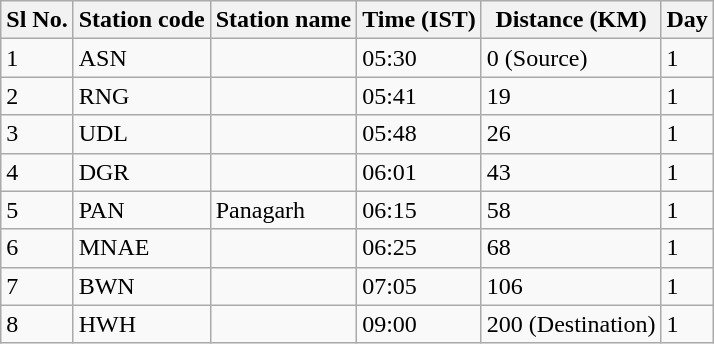<table class="wikitable">
<tr>
<th>Sl No.</th>
<th>Station code</th>
<th>Station name</th>
<th>Time (IST)</th>
<th>Distance (KM)</th>
<th>Day</th>
</tr>
<tr>
<td>1</td>
<td>ASN</td>
<td></td>
<td>05:30</td>
<td>0 (Source)</td>
<td>1</td>
</tr>
<tr>
<td>2</td>
<td>RNG</td>
<td></td>
<td>05:41</td>
<td>19</td>
<td>1</td>
</tr>
<tr>
<td>3</td>
<td>UDL</td>
<td></td>
<td>05:48</td>
<td>26</td>
<td>1</td>
</tr>
<tr>
<td>4</td>
<td>DGR</td>
<td></td>
<td>06:01</td>
<td>43</td>
<td>1</td>
</tr>
<tr>
<td>5</td>
<td>PAN</td>
<td>Panagarh</td>
<td>06:15</td>
<td>58</td>
<td>1</td>
</tr>
<tr>
<td>6</td>
<td>MNAE</td>
<td></td>
<td>06:25</td>
<td>68</td>
<td>1</td>
</tr>
<tr>
<td>7</td>
<td>BWN</td>
<td></td>
<td>07:05</td>
<td>106</td>
<td>1</td>
</tr>
<tr>
<td>8</td>
<td>HWH</td>
<td></td>
<td>09:00</td>
<td>200 (Destination)</td>
<td>1</td>
</tr>
</table>
